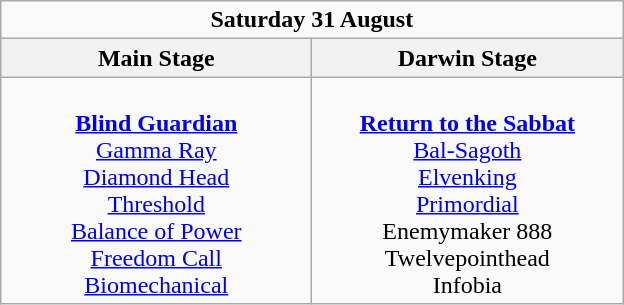<table class="wikitable">
<tr>
<td colspan="2" align="center"><strong>Saturday 31 August</strong></td>
</tr>
<tr>
<th>Main Stage</th>
<th>Darwin Stage</th>
</tr>
<tr>
<td valign="top" align="center" width=200><br><strong><a href='#'>Blind Guardian</a></strong><br>
<a href='#'>Gamma Ray</a><br>
<a href='#'>Diamond Head</a><br>
<a href='#'>Threshold</a><br>
<a href='#'>Balance of Power</a><br>
<a href='#'>Freedom Call</a><br>
<a href='#'>Biomechanical</a><br></td>
<td valign="top" align="center" width=200><br><strong><a href='#'>Return to the Sabbat</a></strong><br>
<a href='#'>Bal-Sagoth</a><br>
<a href='#'>Elvenking</a><br>
<a href='#'>Primordial</a><br>
Enemymaker 888<br>
Twelvepointhead<br>
Infobia<br></td>
</tr>
</table>
